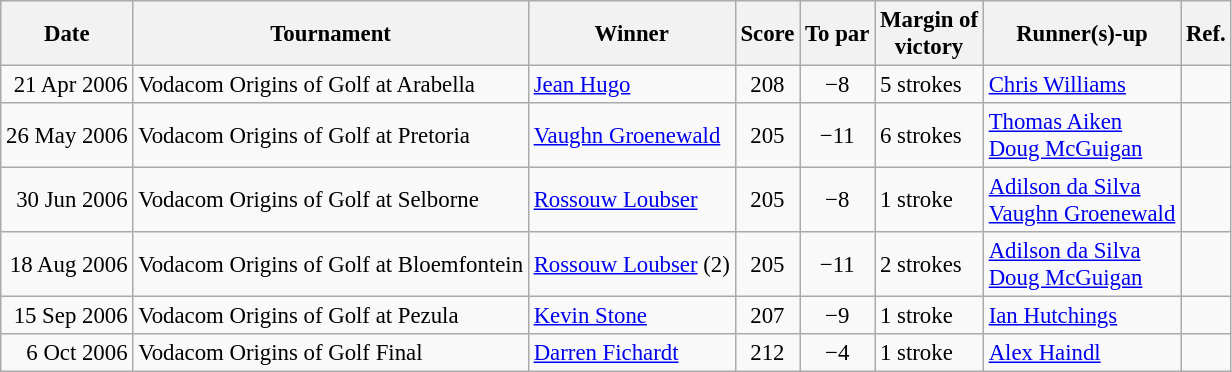<table class=wikitable style="font-size:95%">
<tr>
<th>Date</th>
<th>Tournament</th>
<th>Winner</th>
<th>Score</th>
<th>To par</th>
<th>Margin of<br>victory</th>
<th>Runner(s)-up</th>
<th>Ref.</th>
</tr>
<tr>
<td align=right>21 Apr 2006</td>
<td>Vodacom Origins of Golf at Arabella</td>
<td> <a href='#'>Jean Hugo</a></td>
<td align=center>208</td>
<td align=center>−8</td>
<td>5 strokes</td>
<td> <a href='#'>Chris Williams</a></td>
<td></td>
</tr>
<tr>
<td align=right>26 May 2006</td>
<td>Vodacom Origins of Golf at Pretoria</td>
<td> <a href='#'>Vaughn Groenewald</a></td>
<td align=center>205</td>
<td align=center>−11</td>
<td>6 strokes</td>
<td> <a href='#'>Thomas Aiken</a><br> <a href='#'>Doug McGuigan</a></td>
<td></td>
</tr>
<tr>
<td align=right>30 Jun 2006</td>
<td>Vodacom Origins of Golf at Selborne</td>
<td> <a href='#'>Rossouw Loubser</a></td>
<td align=center>205</td>
<td align=center>−8</td>
<td>1 stroke</td>
<td> <a href='#'>Adilson da Silva</a><br> <a href='#'>Vaughn Groenewald</a></td>
<td></td>
</tr>
<tr>
<td align=right>18 Aug 2006</td>
<td>Vodacom Origins of Golf at Bloemfontein</td>
<td> <a href='#'>Rossouw Loubser</a> (2)</td>
<td align=center>205</td>
<td align=center>−11</td>
<td>2 strokes</td>
<td> <a href='#'>Adilson da Silva</a><br> <a href='#'>Doug McGuigan</a></td>
<td></td>
</tr>
<tr>
<td align=right>15 Sep 2006</td>
<td>Vodacom Origins of Golf at Pezula</td>
<td> <a href='#'>Kevin Stone</a></td>
<td align=center>207</td>
<td align=center>−9</td>
<td>1 stroke</td>
<td> <a href='#'>Ian Hutchings</a></td>
<td></td>
</tr>
<tr>
<td align=right>6 Oct 2006</td>
<td>Vodacom Origins of Golf Final</td>
<td> <a href='#'>Darren Fichardt</a></td>
<td align=center>212</td>
<td align=center>−4</td>
<td>1 stroke</td>
<td> <a href='#'>Alex Haindl</a></td>
<td></td>
</tr>
</table>
